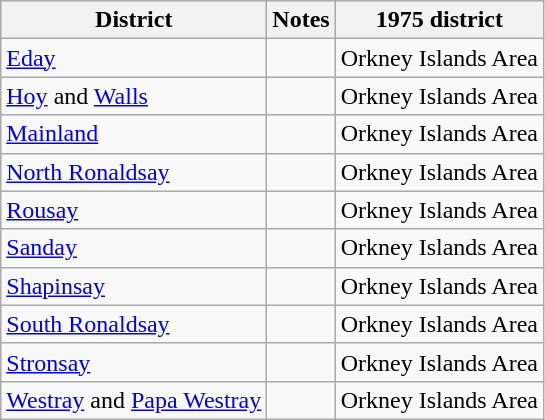<table class="wikitable">
<tr>
<th>District</th>
<th>Notes</th>
<th>1975 district</th>
</tr>
<tr>
<td><a href='#'>Eday</a></td>
<td></td>
<td>Orkney Islands Area</td>
</tr>
<tr>
<td><a href='#'>Hoy</a> and <a href='#'>Walls</a></td>
<td></td>
<td>Orkney Islands Area</td>
</tr>
<tr>
<td><a href='#'>Mainland</a></td>
<td></td>
<td>Orkney Islands Area</td>
</tr>
<tr>
<td><a href='#'>North Ronaldsay</a></td>
<td></td>
<td>Orkney Islands Area</td>
</tr>
<tr>
<td><a href='#'>Rousay</a></td>
<td></td>
<td>Orkney Islands Area</td>
</tr>
<tr>
<td><a href='#'>Sanday</a></td>
<td></td>
<td>Orkney Islands Area</td>
</tr>
<tr>
<td><a href='#'>Shapinsay</a></td>
<td></td>
<td>Orkney Islands Area</td>
</tr>
<tr>
<td><a href='#'>South Ronaldsay</a></td>
<td></td>
<td>Orkney Islands Area</td>
</tr>
<tr>
<td><a href='#'>Stronsay</a></td>
<td></td>
<td>Orkney Islands Area</td>
</tr>
<tr>
<td><a href='#'>Westray</a> and <a href='#'>Papa Westray</a></td>
<td></td>
<td>Orkney Islands Area</td>
</tr>
</table>
